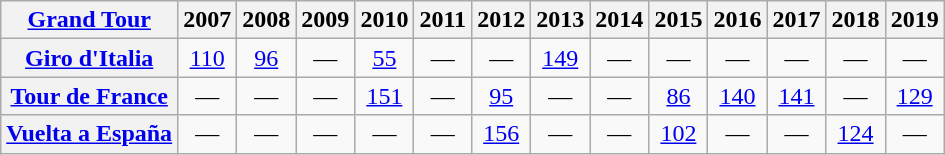<table class="wikitable plainrowheaders">
<tr>
<th scope="col"><a href='#'>Grand Tour</a></th>
<th scope="col">2007</th>
<th scope="col">2008</th>
<th scope="col">2009</th>
<th scope="col">2010</th>
<th scope="col">2011</th>
<th scope="col">2012</th>
<th scope="col">2013</th>
<th scope="col">2014</th>
<th scope="col">2015</th>
<th scope="col">2016</th>
<th scope="col">2017</th>
<th scope="col">2018</th>
<th scope="col">2019</th>
</tr>
<tr style="text-align:center;">
<th scope="row"> <a href='#'>Giro d'Italia</a></th>
<td><a href='#'>110</a></td>
<td><a href='#'>96</a></td>
<td>—</td>
<td><a href='#'>55</a></td>
<td>—</td>
<td>—</td>
<td><a href='#'>149</a></td>
<td>—</td>
<td>—</td>
<td>—</td>
<td>—</td>
<td>—</td>
<td>—</td>
</tr>
<tr style="text-align:center;">
<th scope="row"> <a href='#'>Tour de France</a></th>
<td>—</td>
<td>—</td>
<td>—</td>
<td><a href='#'>151</a></td>
<td>—</td>
<td><a href='#'>95</a></td>
<td>—</td>
<td>—</td>
<td><a href='#'>86</a></td>
<td><a href='#'>140</a></td>
<td><a href='#'>141</a></td>
<td>—</td>
<td><a href='#'>129</a></td>
</tr>
<tr style="text-align:center;">
<th scope="row"> <a href='#'>Vuelta a España</a></th>
<td>—</td>
<td>—</td>
<td>—</td>
<td>—</td>
<td>—</td>
<td><a href='#'>156</a></td>
<td>—</td>
<td>—</td>
<td><a href='#'>102</a></td>
<td>—</td>
<td>—</td>
<td><a href='#'>124</a></td>
<td>—</td>
</tr>
</table>
